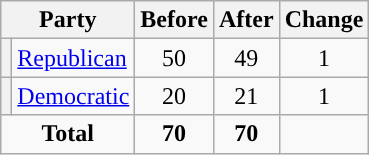<table class="wikitable" style="text-align:center;">
<tr>
<th colspan="2">Party</th>
<th>Before</th>
<th>After</th>
<th>Change</th>
</tr>
<tr>
<th style="background-color:"></th>
<td style="text-align:left;"><a href='#'>Republican</a></td>
<td>50</td>
<td>49</td>
<td> 1</td>
</tr>
<tr>
<th style="background-color:"></th>
<td style="text-align:left;"><a href='#'>Democratic</a></td>
<td>20</td>
<td>21</td>
<td> 1</td>
</tr>
<tr>
<td colspan="2"><strong>Total</strong></td>
<td><strong>70</strong></td>
<td><strong>70</strong></td>
<td></td>
</tr>
</table>
